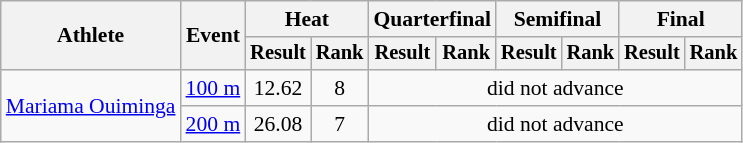<table class=wikitable style="font-size:90%">
<tr>
<th rowspan="2">Athlete</th>
<th rowspan="2">Event</th>
<th colspan="2">Heat</th>
<th colspan="2">Quarterfinal</th>
<th colspan="2">Semifinal</th>
<th colspan="2">Final</th>
</tr>
<tr style="font-size:95%">
<th>Result</th>
<th>Rank</th>
<th>Result</th>
<th>Rank</th>
<th>Result</th>
<th>Rank</th>
<th>Result</th>
<th>Rank</th>
</tr>
<tr align=center>
<td align=left rowspan=2><a href='#'>Mariama Ouiminga</a></td>
<td align=left><a href='#'>100 m</a></td>
<td>12.62</td>
<td>8</td>
<td colspan=6>did not advance</td>
</tr>
<tr align=center>
<td align=left><a href='#'>200 m</a></td>
<td>26.08</td>
<td>7</td>
<td colspan=6>did not advance</td>
</tr>
</table>
